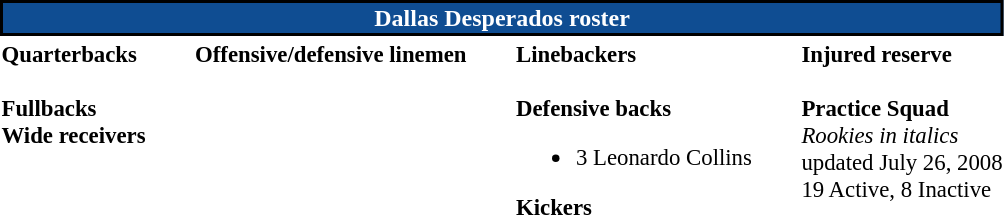<table class="toccolours" style="text-align: left;">
<tr>
<th colspan=7 style="background:#0F4D92; border: 2px solid black; color:white; text-align:center;"><strong>Dallas Desperados roster</strong></th>
</tr>
<tr>
<td style="font-size: 95%;" valign="top"><strong>Quarterbacks</strong><br>
<br><strong>Fullbacks</strong>
<br><strong>Wide receivers</strong>




</td>
<td style="width: 25px;"></td>
<td style="font-size: 95%;" valign="top"><strong>Offensive/defensive linemen</strong><br>



</td>
<td style="width: 25px;"></td>
<td style="font-size: 95%;" valign="top"><strong>Linebackers</strong><br>
<br><strong>Defensive backs</strong>



<ul><li>3 Leonardo Collins</li></ul><strong>Kickers</strong>
</td>
<td style="width: 25px;"></td>
<td style="font-size: 95%;" valign="top"><strong>Injured reserve</strong><br>




<br><strong>Practice Squad</strong>

<br>
<em>Rookies in italics</em><br>
 updated July 26, 2008<br>
19 Active, 8 Inactive
</td>
</tr>
<tr>
</tr>
</table>
